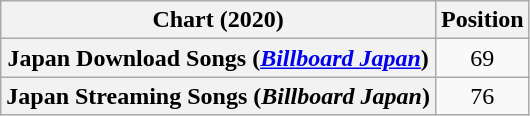<table class="wikitable sortable plainrowheaders" style="text-align:center">
<tr>
<th scope="col">Chart (2020)</th>
<th scope="col">Position</th>
</tr>
<tr>
<th scope="row">Japan Download Songs (<em><a href='#'>Billboard Japan</a></em>)</th>
<td>69</td>
</tr>
<tr>
<th scope="row">Japan Streaming Songs (<em>Billboard Japan</em>)</th>
<td>76</td>
</tr>
</table>
